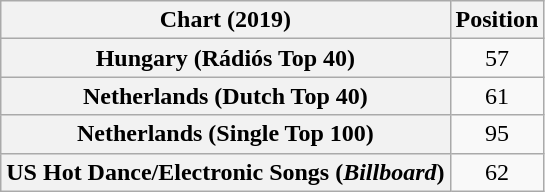<table class="wikitable plainrowheaders sortable" style="text-align:center">
<tr>
<th scope="col">Chart (2019)</th>
<th scope="col">Position</th>
</tr>
<tr>
<th scope="row">Hungary (Rádiós Top 40)</th>
<td>57</td>
</tr>
<tr>
<th scope="row">Netherlands (Dutch Top 40)</th>
<td>61</td>
</tr>
<tr>
<th scope="row">Netherlands (Single Top 100)</th>
<td>95</td>
</tr>
<tr>
<th scope="row">US Hot Dance/Electronic Songs (<em>Billboard</em>)</th>
<td>62</td>
</tr>
</table>
